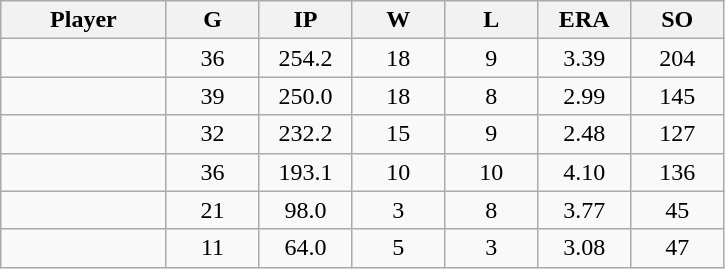<table class="wikitable sortable">
<tr>
<th bgcolor="#DDDDFF" width="16%">Player</th>
<th bgcolor="#DDDDFF" width="9%">G</th>
<th bgcolor="#DDDDFF" width="9%">IP</th>
<th bgcolor="#DDDDFF" width="9%">W</th>
<th bgcolor="#DDDDFF" width="9%">L</th>
<th bgcolor="#DDDDFF" width="9%">ERA</th>
<th bgcolor="#DDDDFF" width="9%">SO</th>
</tr>
<tr align="center">
<td></td>
<td>36</td>
<td>254.2</td>
<td>18</td>
<td>9</td>
<td>3.39</td>
<td>204</td>
</tr>
<tr align="center">
<td></td>
<td>39</td>
<td>250.0</td>
<td>18</td>
<td>8</td>
<td>2.99</td>
<td>145</td>
</tr>
<tr align="center">
<td></td>
<td>32</td>
<td>232.2</td>
<td>15</td>
<td>9</td>
<td>2.48</td>
<td>127</td>
</tr>
<tr align="center">
<td></td>
<td>36</td>
<td>193.1</td>
<td>10</td>
<td>10</td>
<td>4.10</td>
<td>136</td>
</tr>
<tr align="center">
<td></td>
<td>21</td>
<td>98.0</td>
<td>3</td>
<td>8</td>
<td>3.77</td>
<td>45</td>
</tr>
<tr align="center">
<td></td>
<td>11</td>
<td>64.0</td>
<td>5</td>
<td>3</td>
<td>3.08</td>
<td>47</td>
</tr>
</table>
